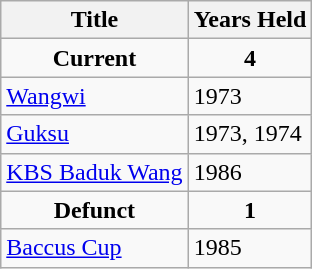<table class="wikitable">
<tr>
<th>Title</th>
<th>Years Held</th>
</tr>
<tr>
<td align="center"><strong>Current</strong></td>
<td align="center"><strong>4</strong></td>
</tr>
<tr>
<td> <a href='#'>Wangwi</a></td>
<td>1973</td>
</tr>
<tr>
<td> <a href='#'>Guksu</a></td>
<td>1973, 1974</td>
</tr>
<tr>
<td> <a href='#'>KBS Baduk Wang</a></td>
<td>1986</td>
</tr>
<tr>
<td align="center"><strong>Defunct</strong></td>
<td align="center"><strong>1</strong></td>
</tr>
<tr>
<td> <a href='#'>Baccus Cup</a></td>
<td>1985</td>
</tr>
</table>
